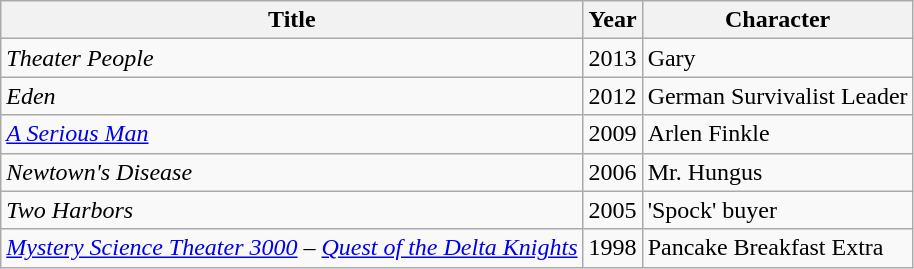<table class="wikitable">
<tr>
<th>Title</th>
<th>Year</th>
<th>Character</th>
</tr>
<tr>
<td><em>Theater People</em></td>
<td>2013</td>
<td>Gary</td>
</tr>
<tr>
<td><em>Eden</em></td>
<td>2012</td>
<td>German Survivalist Leader</td>
</tr>
<tr>
<td><em><a href='#'>A Serious Man</a></em></td>
<td>2009</td>
<td>Arlen Finkle</td>
</tr>
<tr>
<td><em>Newtown's Disease</em></td>
<td>2006</td>
<td>Mr. Hungus</td>
</tr>
<tr>
<td><em>Two Harbors</em></td>
<td>2005</td>
<td>'Spock' buyer</td>
</tr>
<tr>
<td><em><a href='#'>Mystery Science Theater 3000</a></em> – <em><a href='#'>Quest of the Delta Knights</a></em></td>
<td>1998</td>
<td>Pancake Breakfast Extra</td>
</tr>
</table>
